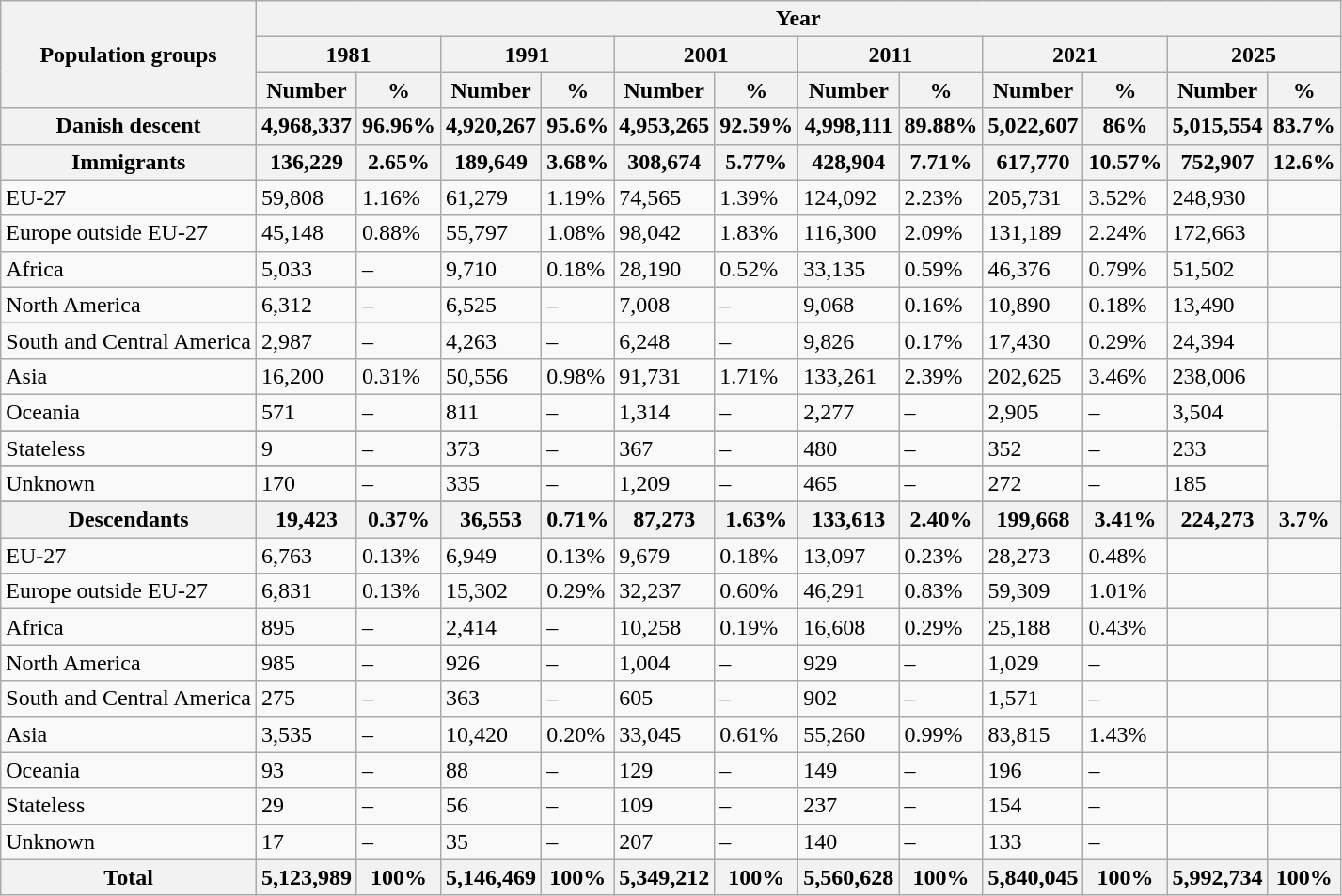<table class="wikitable">
<tr>
<th rowspan="3">Population groups</th>
<th colspan="12">Year</th>
</tr>
<tr>
<th colspan="2">1981</th>
<th colspan="2">1991</th>
<th colspan="2">2001</th>
<th colspan="2">2011</th>
<th colspan="2">2021</th>
<th colspan="2">2025</th>
</tr>
<tr>
<th>Number</th>
<th>%</th>
<th>Number</th>
<th>%</th>
<th>Number</th>
<th>%</th>
<th>Number</th>
<th>%</th>
<th>Number</th>
<th>%</th>
<th>Number</th>
<th>%</th>
</tr>
<tr>
<th> Danish descent</th>
<th>4,968,337</th>
<th>96.96%</th>
<th>4,920,267</th>
<th>95.6%</th>
<th>4,953,265</th>
<th>92.59%</th>
<th>4,998,111</th>
<th>89.88%</th>
<th>5,022,607</th>
<th>86%</th>
<th>5,015,554</th>
<th>83.7%</th>
</tr>
<tr>
<th>Immigrants</th>
<th>136,229</th>
<th>2.65%</th>
<th>189,649</th>
<th>3.68%</th>
<th>308,674</th>
<th>5.77%</th>
<th>428,904</th>
<th>7.71%</th>
<th>617,770</th>
<th>10.57%</th>
<th>752,907</th>
<th>12.6%</th>
</tr>
<tr>
<td> EU-27</td>
<td>59,808</td>
<td>1.16%</td>
<td>61,279</td>
<td>1.19%</td>
<td>74,565</td>
<td>1.39%</td>
<td>124,092</td>
<td>2.23%</td>
<td>205,731</td>
<td>3.52%</td>
<td>248,930</td>
<td></td>
</tr>
<tr>
<td>Europe outside EU-27</td>
<td>45,148</td>
<td>0.88%</td>
<td>55,797</td>
<td>1.08%</td>
<td>98,042</td>
<td>1.83%</td>
<td>116,300</td>
<td>2.09%</td>
<td>131,189</td>
<td>2.24%</td>
<td>172,663</td>
<td></td>
</tr>
<tr>
<td>Africa</td>
<td>5,033</td>
<td>–</td>
<td>9,710</td>
<td>0.18%</td>
<td>28,190</td>
<td>0.52%</td>
<td>33,135</td>
<td>0.59%</td>
<td>46,376</td>
<td>0.79%</td>
<td>51,502</td>
<td></td>
</tr>
<tr>
<td>North America</td>
<td>6,312</td>
<td>–</td>
<td>6,525</td>
<td>–</td>
<td>7,008</td>
<td>–</td>
<td>9,068</td>
<td>0.16%</td>
<td>10,890</td>
<td>0.18%</td>
<td>13,490</td>
<td></td>
</tr>
<tr>
<td>South and Central America</td>
<td>2,987</td>
<td>–</td>
<td>4,263</td>
<td>–</td>
<td>6,248</td>
<td>–</td>
<td>9,826</td>
<td>0.17%</td>
<td>17,430</td>
<td>0.29%</td>
<td>24,394</td>
<td></td>
</tr>
<tr>
<td>Asia</td>
<td>16,200</td>
<td>0.31%</td>
<td>50,556</td>
<td>0.98%</td>
<td>91,731</td>
<td>1.71%</td>
<td>133,261</td>
<td>2.39%</td>
<td>202,625</td>
<td>3.46%</td>
<td>238,006</td>
<td></td>
</tr>
<tr>
<td>Oceania</td>
<td>571</td>
<td>–</td>
<td>811</td>
<td>–</td>
<td>1,314</td>
<td>–</td>
<td>2,277</td>
<td>–</td>
<td>2,905</td>
<td>–</td>
<td>3,504</td>
</tr>
<tr>
</tr>
<tr>
<td>Stateless</td>
<td>9</td>
<td>–</td>
<td>373</td>
<td>–</td>
<td>367</td>
<td>–</td>
<td>480</td>
<td>–</td>
<td>352</td>
<td>–</td>
<td>233</td>
</tr>
<tr>
</tr>
<tr>
<td>Unknown</td>
<td>170</td>
<td>–</td>
<td>335</td>
<td>–</td>
<td>1,209</td>
<td>–</td>
<td>465</td>
<td>–</td>
<td>272</td>
<td>–</td>
<td>185</td>
</tr>
<tr>
</tr>
<tr>
<th>Descendants</th>
<th>19,423</th>
<th>0.37%</th>
<th>36,553</th>
<th>0.71%</th>
<th>87,273</th>
<th>1.63%</th>
<th>133,613</th>
<th>2.40%</th>
<th>199,668</th>
<th>3.41%</th>
<th>224,273</th>
<th>3.7%</th>
</tr>
<tr>
<td> EU-27</td>
<td>6,763</td>
<td>0.13%</td>
<td>6,949</td>
<td>0.13%</td>
<td>9,679</td>
<td>0.18%</td>
<td>13,097</td>
<td>0.23%</td>
<td>28,273</td>
<td>0.48%</td>
<td></td>
<td></td>
</tr>
<tr>
<td>Europe outside EU-27</td>
<td>6,831</td>
<td>0.13%</td>
<td>15,302</td>
<td>0.29%</td>
<td>32,237</td>
<td>0.60%</td>
<td>46,291</td>
<td>0.83%</td>
<td>59,309</td>
<td>1.01%</td>
<td></td>
<td></td>
</tr>
<tr>
<td>Africa</td>
<td>895</td>
<td>–</td>
<td>2,414</td>
<td>–</td>
<td>10,258</td>
<td>0.19%</td>
<td>16,608</td>
<td>0.29%</td>
<td>25,188</td>
<td>0.43%</td>
<td></td>
<td></td>
</tr>
<tr>
<td>North America</td>
<td>985</td>
<td>–</td>
<td>926</td>
<td>–</td>
<td>1,004</td>
<td>–</td>
<td>929</td>
<td>–</td>
<td>1,029</td>
<td>–</td>
<td></td>
<td></td>
</tr>
<tr>
<td>South and Central America</td>
<td>275</td>
<td>–</td>
<td>363</td>
<td>–</td>
<td>605</td>
<td>–</td>
<td>902</td>
<td>–</td>
<td>1,571</td>
<td>–</td>
<td></td>
<td></td>
</tr>
<tr>
<td>Asia</td>
<td>3,535</td>
<td>–</td>
<td>10,420</td>
<td>0.20%</td>
<td>33,045</td>
<td>0.61%</td>
<td>55,260</td>
<td>0.99%</td>
<td>83,815</td>
<td>1.43%</td>
<td></td>
<td></td>
</tr>
<tr>
<td>Oceania</td>
<td>93</td>
<td>–</td>
<td>88</td>
<td>–</td>
<td>129</td>
<td>–</td>
<td>149</td>
<td>–</td>
<td>196</td>
<td>–</td>
<td></td>
<td></td>
</tr>
<tr>
<td>Stateless</td>
<td>29</td>
<td>–</td>
<td>56</td>
<td>–</td>
<td>109</td>
<td>–</td>
<td>237</td>
<td>–</td>
<td>154</td>
<td>–</td>
<td></td>
<td></td>
</tr>
<tr>
<td>Unknown</td>
<td>17</td>
<td>–</td>
<td>35</td>
<td>–</td>
<td>207</td>
<td>–</td>
<td>140</td>
<td>–</td>
<td>133</td>
<td>–</td>
<td></td>
<td></td>
</tr>
<tr>
<th>Total</th>
<th>5,123,989</th>
<th>100%</th>
<th>5,146,469</th>
<th>100%</th>
<th>5,349,212</th>
<th>100%</th>
<th>5,560,628</th>
<th>100%</th>
<th>5,840,045</th>
<th>100%</th>
<th>5,992,734</th>
<th>100%</th>
</tr>
</table>
